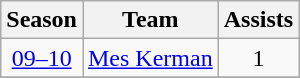<table class="wikitable" style="text-align: center;">
<tr>
<th>Season</th>
<th>Team</th>
<th>Assists</th>
</tr>
<tr>
<td><a href='#'>09–10</a></td>
<td align="left"><a href='#'>Mes Kerman</a></td>
<td>1</td>
</tr>
<tr>
</tr>
</table>
